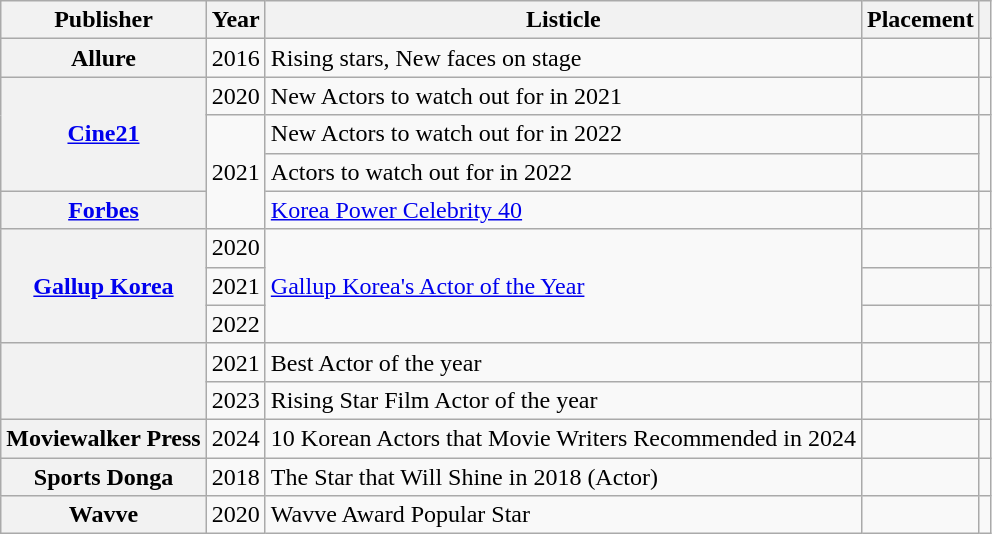<table class="wikitable plainrowheaders sortable" style="text-align:center">
<tr>
<th scope="col">Publisher</th>
<th scope="col">Year</th>
<th scope="col">Listicle</th>
<th scope="col">Placement</th>
<th scope="col" class="unsortable"></th>
</tr>
<tr>
<th scope="row">Allure</th>
<td>2016</td>
<td style="text-align:left">Rising stars, New faces on stage</td>
<td></td>
<td></td>
</tr>
<tr>
<th scope="row" rowspan="3"><a href='#'>Cine21</a></th>
<td>2020</td>
<td style="text-align:left">New Actors to watch out for in 2021</td>
<td></td>
<td></td>
</tr>
<tr>
<td rowspan="3">2021</td>
<td style="text-align:left">New Actors to watch out for in 2022</td>
<td></td>
<td rowspan="2"></td>
</tr>
<tr>
<td style="text-align:left">Actors to watch out for in 2022</td>
<td></td>
</tr>
<tr>
<th scope="row"><a href='#'>Forbes</a></th>
<td style="text-align:left"><a href='#'>Korea Power Celebrity 40</a></td>
<td></td>
<td></td>
</tr>
<tr>
<th scope="row" rowspan="3"><a href='#'>Gallup Korea</a></th>
<td>2020</td>
<td rowspan="3" style="text-align:left"><a href='#'>Gallup Korea's Actor of the Year</a></td>
<td></td>
<td></td>
</tr>
<tr>
<td>2021</td>
<td></td>
<td></td>
</tr>
<tr>
<td>2022</td>
<td></td>
<td></td>
</tr>
<tr>
<th scope="row" rowspan="2"></th>
<td>2021</td>
<td style="text-align:left">Best Actor of the year</td>
<td></td>
<td></td>
</tr>
<tr>
<td>2023</td>
<td style="text-align:left">Rising Star Film Actor of the year</td>
<td></td>
<td></td>
</tr>
<tr>
<th scope="row">Moviewalker Press</th>
<td>2024</td>
<td style="text-align:left">10 Korean Actors that Movie Writers Recommended in 2024</td>
<td></td>
<td></td>
</tr>
<tr>
<th scope="row">Sports Donga</th>
<td>2018</td>
<td style="text-align:left">The Star that Will Shine in 2018 (Actor)</td>
<td></td>
<td></td>
</tr>
<tr>
<th scope="row">Wavve</th>
<td>2020</td>
<td style="text-align:left">Wavve Award Popular Star</td>
<td></td>
<td></td>
</tr>
</table>
